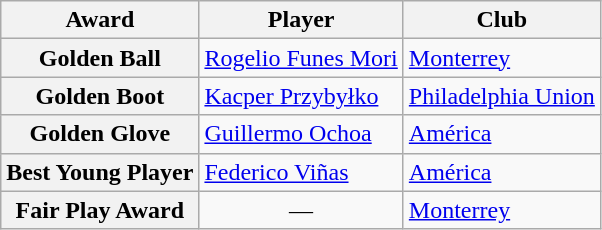<table class="wikitable">
<tr>
<th>Award</th>
<th>Player</th>
<th>Club</th>
</tr>
<tr>
<th>Golden Ball</th>
<td> <a href='#'>Rogelio Funes Mori</a></td>
<td> <a href='#'>Monterrey</a></td>
</tr>
<tr>
<th>Golden Boot</th>
<td> <a href='#'>Kacper Przybyłko</a></td>
<td> <a href='#'>Philadelphia Union</a></td>
</tr>
<tr>
<th>Golden Glove</th>
<td> <a href='#'>Guillermo Ochoa</a></td>
<td> <a href='#'>América</a></td>
</tr>
<tr>
<th>Best Young Player</th>
<td> <a href='#'>Federico Viñas</a></td>
<td> <a href='#'>América</a></td>
</tr>
<tr>
<th>Fair Play Award</th>
<td align="center">—</td>
<td> <a href='#'>Monterrey</a></td>
</tr>
</table>
